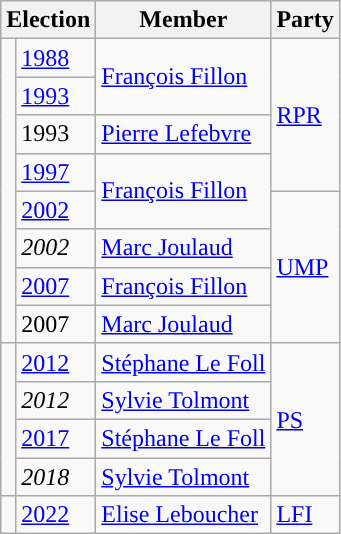<table class="wikitable">
<tr>
<th colspan="2">Election</th>
<th>Member</th>
<th>Party</th>
</tr>
<tr>
<td rowspan="8" style="background-color: "></td>
<td><a href='#'>1988</a></td>
<td rowspan="2"><a href='#'>François Fillon</a></td>
<td rowspan="4"><a href='#'>RPR</a></td>
</tr>
<tr>
<td><a href='#'>1993</a></td>
</tr>
<tr>
<td>1993</td>
<td><a href='#'>Pierre Lefebvre</a></td>
</tr>
<tr>
<td><a href='#'>1997</a></td>
<td rowspan="2"><a href='#'>François Fillon</a></td>
</tr>
<tr>
<td><a href='#'>2002</a></td>
<td rowspan="4"><a href='#'>UMP</a></td>
</tr>
<tr>
<td><em>2002</em></td>
<td><a href='#'>Marc Joulaud</a></td>
</tr>
<tr>
<td><a href='#'>2007</a></td>
<td><a href='#'>François Fillon</a></td>
</tr>
<tr>
<td>2007</td>
<td><a href='#'>Marc Joulaud</a></td>
</tr>
<tr>
<td rowspan="4" style="background-color: "></td>
<td><a href='#'>2012</a></td>
<td><a href='#'>Stéphane Le Foll</a></td>
<td rowspan="4"><a href='#'>PS</a></td>
</tr>
<tr>
<td><em>2012</em></td>
<td><a href='#'>Sylvie Tolmont</a></td>
</tr>
<tr>
<td><a href='#'>2017</a></td>
<td><a href='#'>Stéphane Le Foll</a></td>
</tr>
<tr>
<td><em>2018</em></td>
<td><a href='#'>Sylvie Tolmont</a></td>
</tr>
<tr>
<td style="background-color: "></td>
<td><a href='#'>2022</a></td>
<td><a href='#'>Elise Leboucher</a></td>
<td><a href='#'>LFI</a></td>
</tr>
</table>
